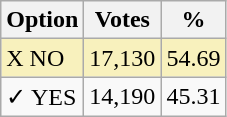<table class="wikitable">
<tr>
<th>Option</th>
<th>Votes</th>
<th>%</th>
</tr>
<tr>
<td style=background:#f8f1bd>X NO</td>
<td style=background:#f8f1bd>17,130</td>
<td style=background:#f8f1bd>54.69</td>
</tr>
<tr>
<td>✓ YES</td>
<td>14,190</td>
<td>45.31</td>
</tr>
</table>
